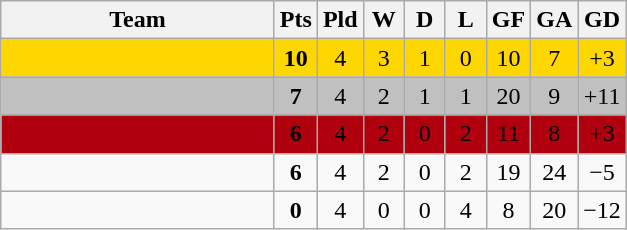<table class=wikitable style="text-align:center">
<tr>
<th width=175>Team</th>
<th width=20>Pts</th>
<th width=20>Pld</th>
<th width=20>W</th>
<th width=20>D</th>
<th width=20>L</th>
<th width=20>GF</th>
<th width=20>GA</th>
<th width=20>GD</th>
</tr>
<tr bgcolor=gold>
<td style="text-align:left;"></td>
<td><strong>10</strong></td>
<td>4</td>
<td>3</td>
<td>1</td>
<td>0</td>
<td>10</td>
<td>7</td>
<td>+3</td>
</tr>
<tr bgcolor=silver>
<td style="text-align:left;"></td>
<td><strong>7</strong></td>
<td>4</td>
<td>2</td>
<td>1</td>
<td>1</td>
<td>20</td>
<td>9</td>
<td>+11</td>
</tr>
<tr bgcolor=bronze>
<td style="text-align:left;"></td>
<td><strong>6</strong></td>
<td>4</td>
<td>2</td>
<td>0</td>
<td>2</td>
<td>11</td>
<td>8</td>
<td>+3</td>
</tr>
<tr>
<td style="text-align:left;"></td>
<td><strong>6</strong></td>
<td>4</td>
<td>2</td>
<td>0</td>
<td>2</td>
<td>19</td>
<td>24</td>
<td>−5</td>
</tr>
<tr>
<td style="text-align:left;"></td>
<td><strong>0</strong></td>
<td>4</td>
<td>0</td>
<td>0</td>
<td>4</td>
<td>8</td>
<td>20</td>
<td>−12</td>
</tr>
</table>
